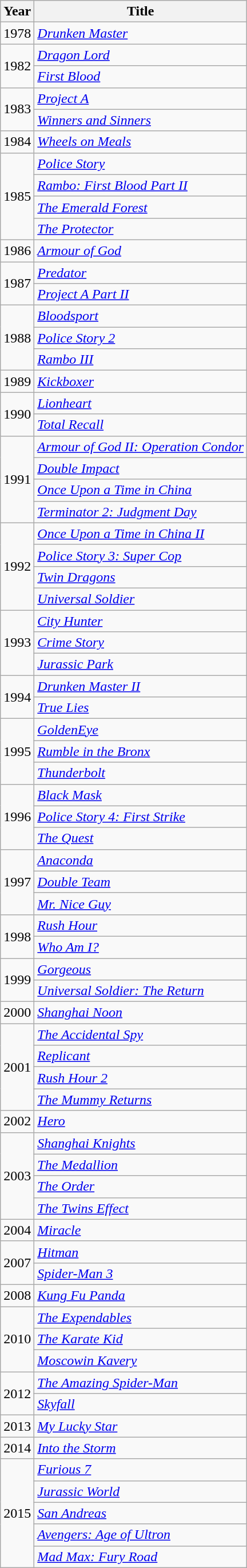<table class="wikitable">
<tr>
<th>Year</th>
<th>Title</th>
</tr>
<tr>
<td>1978</td>
<td><em><a href='#'>Drunken Master</a></em></td>
</tr>
<tr>
<td rowspan="2">1982</td>
<td><em><a href='#'>Dragon Lord</a></em></td>
</tr>
<tr>
<td><em><a href='#'>First Blood</a></em></td>
</tr>
<tr>
<td rowspan="2">1983</td>
<td><em><a href='#'>Project A</a></em></td>
</tr>
<tr>
<td><em><a href='#'>Winners and Sinners</a></em></td>
</tr>
<tr>
<td>1984</td>
<td><em><a href='#'>Wheels on Meals</a></em></td>
</tr>
<tr>
<td rowspan="4">1985</td>
<td><em><a href='#'>Police Story</a></em></td>
</tr>
<tr>
<td><em><a href='#'>Rambo: First Blood Part II</a></em></td>
</tr>
<tr>
<td><em><a href='#'>The Emerald Forest</a></em></td>
</tr>
<tr>
<td><em><a href='#'>The Protector</a></em></td>
</tr>
<tr>
<td>1986</td>
<td><em><a href='#'>Armour of God</a></em></td>
</tr>
<tr>
<td rowspan="2">1987</td>
<td><em><a href='#'>Predator</a></em></td>
</tr>
<tr>
<td><em><a href='#'>Project A Part II</a></em></td>
</tr>
<tr>
<td rowspan="3">1988</td>
<td><em><a href='#'>Bloodsport</a></em></td>
</tr>
<tr>
<td><em><a href='#'>Police Story 2</a></em></td>
</tr>
<tr>
<td><em><a href='#'>Rambo III</a></em></td>
</tr>
<tr>
<td>1989</td>
<td><em><a href='#'>Kickboxer</a></em></td>
</tr>
<tr>
<td rowspan="2">1990</td>
<td><em><a href='#'>Lionheart</a></em></td>
</tr>
<tr>
<td><em><a href='#'>Total Recall</a></em></td>
</tr>
<tr>
<td rowspan="4">1991</td>
<td><em><a href='#'>Armour of God II: Operation Condor</a></em></td>
</tr>
<tr>
<td><em><a href='#'>Double Impact</a></em></td>
</tr>
<tr>
<td><em><a href='#'>Once Upon a Time in China </a></em></td>
</tr>
<tr>
<td><em><a href='#'>Terminator 2: Judgment Day</a></em></td>
</tr>
<tr>
<td rowspan="4">1992</td>
<td><em><a href='#'>Once Upon a Time in China II</a></em></td>
</tr>
<tr>
<td><em><a href='#'>Police Story 3: Super Cop</a></em></td>
</tr>
<tr>
<td><em><a href='#'>Twin Dragons</a></em></td>
</tr>
<tr>
<td><em><a href='#'>Universal Soldier</a></em></td>
</tr>
<tr>
<td rowspan="3">1993</td>
<td><em><a href='#'>City Hunter</a></em></td>
</tr>
<tr>
<td><em><a href='#'>Crime Story</a></em></td>
</tr>
<tr>
<td><em><a href='#'>Jurassic Park</a></em></td>
</tr>
<tr>
<td rowspan="2">1994</td>
<td><em><a href='#'>Drunken Master II</a></em></td>
</tr>
<tr>
<td><em><a href='#'>True Lies</a></em></td>
</tr>
<tr>
<td rowspan="3">1995</td>
<td><em><a href='#'>GoldenEye</a></em></td>
</tr>
<tr>
<td><em><a href='#'>Rumble in the Bronx</a></em></td>
</tr>
<tr>
<td><em><a href='#'>Thunderbolt</a></em></td>
</tr>
<tr>
<td rowspan="3">1996</td>
<td><em><a href='#'>Black Mask</a></em></td>
</tr>
<tr>
<td><em><a href='#'>Police Story 4: First Strike</a></em></td>
</tr>
<tr>
<td><em><a href='#'>The Quest</a></em></td>
</tr>
<tr>
<td rowspan="3">1997</td>
<td><em><a href='#'>Anaconda</a></em></td>
</tr>
<tr>
<td><em><a href='#'>Double Team</a></em></td>
</tr>
<tr>
<td><em><a href='#'>Mr. Nice Guy</a></em></td>
</tr>
<tr>
<td rowspan="2">1998</td>
<td><em><a href='#'>Rush Hour</a></em></td>
</tr>
<tr>
<td><em><a href='#'>Who Am I?</a></em></td>
</tr>
<tr>
<td rowspan="2">1999</td>
<td><em><a href='#'>Gorgeous</a></em></td>
</tr>
<tr>
<td><em><a href='#'>Universal Soldier: The Return</a></em></td>
</tr>
<tr>
<td>2000</td>
<td><em><a href='#'>Shanghai Noon</a></em></td>
</tr>
<tr>
<td rowspan="4">2001</td>
<td><em><a href='#'>The Accidental Spy</a></em></td>
</tr>
<tr>
<td><em><a href='#'>Replicant</a></em></td>
</tr>
<tr>
<td><em><a href='#'>Rush Hour 2</a></em></td>
</tr>
<tr>
<td><em><a href='#'>The Mummy Returns</a></em></td>
</tr>
<tr>
<td>2002</td>
<td><em><a href='#'>Hero</a></em></td>
</tr>
<tr>
<td rowspan="4">2003</td>
<td><em><a href='#'>Shanghai Knights</a></em></td>
</tr>
<tr>
<td><em><a href='#'>The Medallion</a></em></td>
</tr>
<tr>
<td><em><a href='#'>The Order</a></em></td>
</tr>
<tr>
<td><em><a href='#'>The Twins Effect</a></em></td>
</tr>
<tr>
<td>2004</td>
<td><em><a href='#'>Miracle</a></em></td>
</tr>
<tr>
<td rowspan="2">2007</td>
<td><em><a href='#'>Hitman</a></em></td>
</tr>
<tr>
<td><em><a href='#'>Spider-Man 3</a></em></td>
</tr>
<tr>
<td>2008</td>
<td><em><a href='#'>Kung Fu Panda</a></em></td>
</tr>
<tr>
<td rowspan="3">2010</td>
<td><em><a href='#'>The Expendables</a></em></td>
</tr>
<tr>
<td><em><a href='#'>The Karate Kid</a></em></td>
</tr>
<tr>
<td><em><a href='#'>Moscowin Kavery</a></em></td>
</tr>
<tr>
<td rowspan="2">2012</td>
<td><em><a href='#'>The Amazing Spider-Man</a></em></td>
</tr>
<tr>
<td><em><a href='#'>Skyfall</a></em></td>
</tr>
<tr>
<td>2013</td>
<td><em><a href='#'>My Lucky Star</a></em></td>
</tr>
<tr>
<td>2014</td>
<td><em><a href='#'>Into the Storm</a></em></td>
</tr>
<tr>
<td rowspan="5">2015</td>
<td><em><a href='#'>Furious 7</a></em></td>
</tr>
<tr>
<td><em><a href='#'>Jurassic World</a></em></td>
</tr>
<tr>
<td><em><a href='#'>San Andreas</a></em></td>
</tr>
<tr>
<td><em><a href='#'>Avengers: Age of Ultron</a></em></td>
</tr>
<tr>
<td><em><a href='#'>Mad Max: Fury Road</a></em></td>
</tr>
</table>
